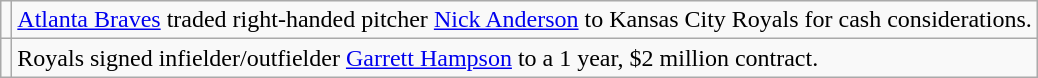<table class="wikitable">
<tr>
<td></td>
<td><a href='#'>Atlanta Braves</a> traded right-handed pitcher <a href='#'>Nick Anderson</a> to Kansas City Royals for cash considerations.</td>
</tr>
<tr>
<td></td>
<td>Royals signed infielder/outfielder <a href='#'>Garrett Hampson</a> to a 1 year, $2 million contract.</td>
</tr>
</table>
